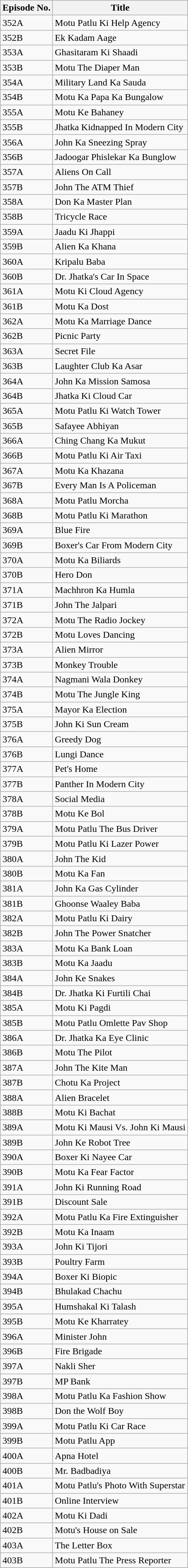<table class="wikitable">
<tr>
<th>Episode No.</th>
<th>Title</th>
</tr>
<tr>
<td>352A</td>
<td>Motu Patlu Ki Help Agency</td>
</tr>
<tr>
<td>352B</td>
<td>Ek Kadam Aage</td>
</tr>
<tr>
<td>353A</td>
<td>Ghasitaram Ki Shaadi</td>
</tr>
<tr>
<td>353B</td>
<td>Motu The Diaper Man</td>
</tr>
<tr>
<td>354A</td>
<td>Military Land Ka Sauda</td>
</tr>
<tr>
<td>354B</td>
<td>Motu Ka Papa Ka Bungalow</td>
</tr>
<tr>
<td>355A</td>
<td>Motu Ke Bahaney</td>
</tr>
<tr>
<td>355B</td>
<td>Jhatka Kidnapped In Modern City</td>
</tr>
<tr>
<td>356A</td>
<td>John Ka Sneezing Spray</td>
</tr>
<tr>
<td>356B</td>
<td>Jadoogar Phislekar Ka Bunglow</td>
</tr>
<tr>
<td>357A</td>
<td>Aliens On Call</td>
</tr>
<tr>
<td>357B</td>
<td>John The ATM Thief</td>
</tr>
<tr>
<td>358A</td>
<td>Don Ka Master Plan</td>
</tr>
<tr>
<td>358B</td>
<td>Tricycle Race</td>
</tr>
<tr>
<td>359A</td>
<td>Jaadu Ki Jhappi</td>
</tr>
<tr>
<td>359B</td>
<td>Alien Ka Khana</td>
</tr>
<tr>
<td>360A</td>
<td>Kripalu Baba</td>
</tr>
<tr>
<td>360B</td>
<td>Dr. Jhatka's Car In Space</td>
</tr>
<tr>
<td>361A</td>
<td>Motu Ki Cloud Agency</td>
</tr>
<tr>
<td>361B</td>
<td>Motu Ka Dost</td>
</tr>
<tr>
<td>362A</td>
<td>Motu Ka Marriage Dance</td>
</tr>
<tr>
<td>362B</td>
<td>Picnic Party</td>
</tr>
<tr>
<td>363A</td>
<td>Secret File</td>
</tr>
<tr>
<td>363B</td>
<td>Laughter Club Ka Asar</td>
</tr>
<tr>
<td>364A</td>
<td>John Ka Mission Samosa</td>
</tr>
<tr>
<td>364B</td>
<td>Jhatka Ki Cloud Car</td>
</tr>
<tr>
<td>365A</td>
<td>Motu Patlu Ki Watch Tower</td>
</tr>
<tr>
<td>365B</td>
<td>Safayee Abhiyan</td>
</tr>
<tr>
<td>366A</td>
<td>Ching Chang Ka Mukut</td>
</tr>
<tr>
<td>366B</td>
<td>Motu Patlu Ki Air Taxi</td>
</tr>
<tr>
<td>367A</td>
<td>Motu Ka Khazana</td>
</tr>
<tr>
<td>367B</td>
<td>Every Man Is A Policeman</td>
</tr>
<tr>
<td>368A</td>
<td>Motu Patlu Morcha</td>
</tr>
<tr>
<td>368B</td>
<td>Motu Patlu Ki Marathon</td>
</tr>
<tr>
<td>369A</td>
<td>Blue Fire</td>
</tr>
<tr>
<td>369B</td>
<td>Boxer's Car From Modern City</td>
</tr>
<tr>
<td>370A</td>
<td>Motu Ka Biliards</td>
</tr>
<tr>
<td>370B</td>
<td>Hero Don</td>
</tr>
<tr>
<td>371A</td>
<td>Machhron Ka Humla</td>
</tr>
<tr>
<td>371B</td>
<td>John The Jalpari</td>
</tr>
<tr>
<td>372A</td>
<td>Motu The Radio Jockey</td>
</tr>
<tr>
<td>372B</td>
<td>Motu Loves Dancing</td>
</tr>
<tr>
<td>373A</td>
<td>Alien Mirror</td>
</tr>
<tr>
<td>373B</td>
<td>Monkey Trouble</td>
</tr>
<tr>
<td>374A</td>
<td>Nagmani Wala Donkey</td>
</tr>
<tr>
<td>374B</td>
<td>Motu The Jungle King</td>
</tr>
<tr>
<td>375A</td>
<td>Mayor Ka Election</td>
</tr>
<tr>
<td>375B</td>
<td>John Ki Sun Cream</td>
</tr>
<tr>
<td>376A</td>
<td>Greedy Dog</td>
</tr>
<tr>
<td>376B</td>
<td>Lungi Dance</td>
</tr>
<tr>
<td>377A</td>
<td>Pet's Home</td>
</tr>
<tr>
<td>377B</td>
<td>Panther In Modern City</td>
</tr>
<tr>
<td>378A</td>
<td>Social Media</td>
</tr>
<tr>
<td>378B</td>
<td>Motu Ke Bol</td>
</tr>
<tr>
<td>379A</td>
<td>Motu Patlu The Bus Driver</td>
</tr>
<tr>
<td>379B</td>
<td>Motu Patlu Ki Lazer Power</td>
</tr>
<tr>
<td>380A</td>
<td>John The Kid</td>
</tr>
<tr>
<td>380B</td>
<td>Motu Ka Fan</td>
</tr>
<tr>
<td>381A</td>
<td>John Ka Gas Cylinder</td>
</tr>
<tr>
<td>381B</td>
<td>Ghoonse Waaley Baba</td>
</tr>
<tr>
<td>382A</td>
<td>Motu Patlu Ki Dairy</td>
</tr>
<tr>
<td>382B</td>
<td>John The Power Snatcher</td>
</tr>
<tr>
<td>383A</td>
<td>Motu Ka Bank Loan</td>
</tr>
<tr>
<td>383B</td>
<td>Motu Ka Jaadu</td>
</tr>
<tr>
<td>384A</td>
<td>John Ke Snakes</td>
</tr>
<tr>
<td>384B</td>
<td>Dr. Jhatka Ki Furtili Chai</td>
</tr>
<tr>
<td>385A</td>
<td>Motu Ki Pagdi</td>
</tr>
<tr>
<td>385B</td>
<td>Motu Patlu Omlette Pav Shop</td>
</tr>
<tr>
<td>386A</td>
<td>Dr. Jhatka Ka Eye Clinic</td>
</tr>
<tr>
<td>386B</td>
<td>Motu The Pilot</td>
</tr>
<tr>
<td>387A</td>
<td>John The Kite Man</td>
</tr>
<tr>
<td>387B</td>
<td>Chotu Ka Project</td>
</tr>
<tr>
<td>388A</td>
<td>Alien Bracelet</td>
</tr>
<tr>
<td>388B</td>
<td>Motu Ki Bachat</td>
</tr>
<tr>
<td>389A</td>
<td>Motu Ki Mausi Vs. John Ki Mausi</td>
</tr>
<tr>
<td>389B</td>
<td>John Ke Robot Tree</td>
</tr>
<tr>
<td>390A</td>
<td>Boxer Ki Nayee Car</td>
</tr>
<tr>
<td>390B</td>
<td>Motu Ka Fear Factor</td>
</tr>
<tr>
<td>391A</td>
<td>John Ki Running Road</td>
</tr>
<tr>
<td>391B</td>
<td>Discount Sale</td>
</tr>
<tr>
<td>392A</td>
<td>Motu Patlu Ka Fire Extinguisher</td>
</tr>
<tr>
<td>392B</td>
<td>Motu Ka Inaam</td>
</tr>
<tr>
<td>393A</td>
<td>John Ki Tijori</td>
</tr>
<tr>
<td>393B</td>
<td>Poultry Farm</td>
</tr>
<tr>
<td>394A</td>
<td>Boxer Ki Biopic</td>
</tr>
<tr>
<td>394B</td>
<td>Bhulakad Chachu</td>
</tr>
<tr>
<td>395A</td>
<td>Humshakal Ki Talash</td>
</tr>
<tr>
<td>395B</td>
<td>Motu Ke Kharratey</td>
</tr>
<tr>
<td>396A</td>
<td>Minister John</td>
</tr>
<tr>
<td>396B</td>
<td>Fire Brigade</td>
</tr>
<tr>
<td>397A</td>
<td>Nakli Sher</td>
</tr>
<tr>
<td>397B</td>
<td>MP Bank</td>
</tr>
<tr>
<td>398A</td>
<td>Motu Patlu Ka Fashion Show</td>
</tr>
<tr>
<td>398B</td>
<td>Don the Wolf Boy</td>
</tr>
<tr>
<td>399A</td>
<td>Motu Patlu Ki Car Race</td>
</tr>
<tr>
<td>399B</td>
<td>Motu Patlu App</td>
</tr>
<tr>
<td>400A</td>
<td>Apna Hotel</td>
</tr>
<tr>
<td>400B</td>
<td>Mr. Badbadiya</td>
</tr>
<tr>
<td>401A</td>
<td>Motu Patlu's Photo With Superstar</td>
</tr>
<tr>
<td>401B</td>
<td>Online Interview</td>
</tr>
<tr>
<td>402A</td>
<td>Motu Ki Dadi</td>
</tr>
<tr>
<td>402B</td>
<td>Motu's House on Sale</td>
</tr>
<tr>
<td>403A</td>
<td>The Letter Box</td>
</tr>
<tr>
<td>403B</td>
<td>Motu Patlu The Press Reporter</td>
</tr>
</table>
